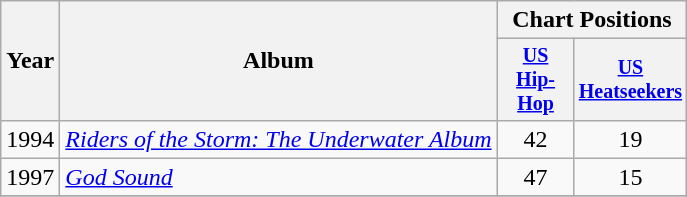<table class="wikitable" style="text-align:center;">
<tr>
<th rowspan="2">Year</th>
<th rowspan="2">Album</th>
<th colspan="3">Chart Positions</th>
</tr>
<tr style="font-size:smaller;">
<th width="45"><a href='#'>US Hip-Hop</a></th>
<th width="45"><a href='#'>US Heatseekers</a></th>
</tr>
<tr>
<td>1994</td>
<td align="left"><em><a href='#'>Riders of the Storm: The Underwater Album</a></em></td>
<td>42</td>
<td>19</td>
</tr>
<tr>
<td>1997</td>
<td align="left"><em><a href='#'>God Sound</a></em></td>
<td>47</td>
<td>15</td>
</tr>
<tr>
</tr>
</table>
